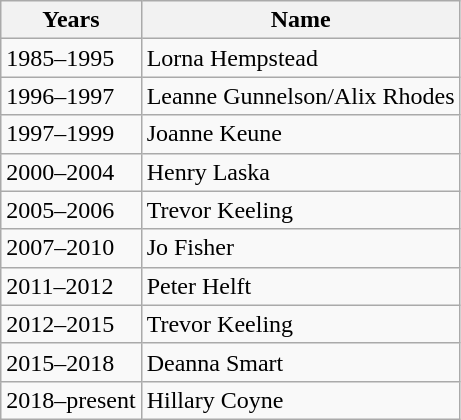<table class="wikitable">
<tr>
<th>Years</th>
<th>Name</th>
</tr>
<tr>
<td>1985–1995</td>
<td>Lorna Hempstead</td>
</tr>
<tr>
<td>1996–1997</td>
<td>Leanne Gunnelson/Alix Rhodes</td>
</tr>
<tr>
<td>1997–1999</td>
<td>Joanne Keune</td>
</tr>
<tr>
<td>2000–2004</td>
<td>Henry Laska</td>
</tr>
<tr>
<td>2005–2006</td>
<td>Trevor Keeling</td>
</tr>
<tr>
<td>2007–2010</td>
<td>Jo Fisher</td>
</tr>
<tr>
<td>2011–2012</td>
<td>Peter Helft</td>
</tr>
<tr>
<td>2012–2015</td>
<td>Trevor Keeling</td>
</tr>
<tr>
<td>2015–2018</td>
<td>Deanna Smart</td>
</tr>
<tr>
<td>2018–present</td>
<td>Hillary Coyne</td>
</tr>
</table>
